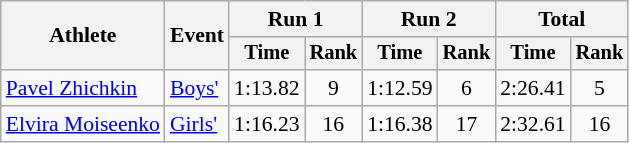<table class="wikitable" style="font-size:90%; text-align:center;">
<tr>
<th rowspan=2>Athlete</th>
<th rowspan=2>Event</th>
<th colspan=2>Run 1</th>
<th colspan=2>Run 2</th>
<th colspan=2>Total</th>
</tr>
<tr style="font-size:95%">
<th>Time</th>
<th>Rank</th>
<th>Time</th>
<th>Rank</th>
<th>Time</th>
<th>Rank</th>
</tr>
<tr>
<td align=left><a href='#'>Pavel Zhichkin</a></td>
<td align=left><a href='#'>Boys'</a></td>
<td>1:13.82</td>
<td>9</td>
<td>1:12.59</td>
<td>6</td>
<td>2:26.41</td>
<td>5</td>
</tr>
<tr>
<td align=left><a href='#'>Elvira Moiseenko</a></td>
<td align=left><a href='#'>Girls'</a></td>
<td>1:16.23</td>
<td>16</td>
<td>1:16.38</td>
<td>17</td>
<td>2:32.61</td>
<td>16</td>
</tr>
</table>
